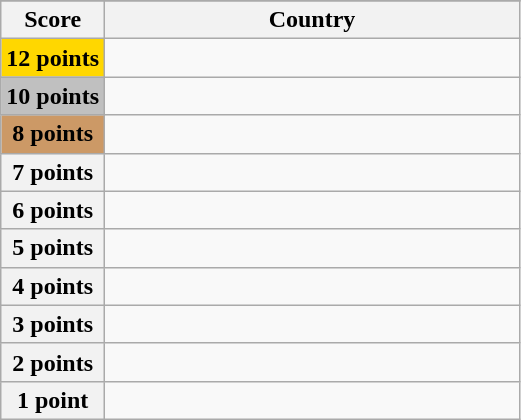<table class="wikitable">
<tr>
</tr>
<tr>
<th scope="col" width="20%">Score</th>
<th scope="col">Country</th>
</tr>
<tr>
<th scope="row" style="background:gold">12 points</th>
<td></td>
</tr>
<tr>
<th scope="row" style="background:silver">10 points</th>
<td></td>
</tr>
<tr>
<th scope="row" style="background:#CC9966">8 points</th>
<td></td>
</tr>
<tr>
<th scope="row">7 points</th>
<td></td>
</tr>
<tr>
<th scope="row">6 points</th>
<td></td>
</tr>
<tr>
<th scope="row">5 points</th>
<td></td>
</tr>
<tr>
<th scope="row">4 points</th>
<td></td>
</tr>
<tr>
<th scope="row">3 points</th>
<td></td>
</tr>
<tr>
<th scope="row">2 points</th>
<td></td>
</tr>
<tr>
<th scope="row">1 point</th>
<td></td>
</tr>
</table>
